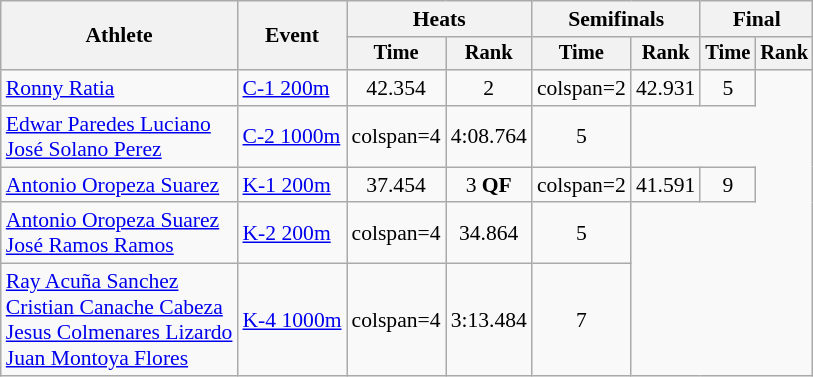<table class=wikitable style="font-size:90%;">
<tr>
<th rowspan="2">Athlete</th>
<th rowspan="2">Event</th>
<th colspan=2>Heats</th>
<th colspan=2>Semifinals</th>
<th colspan=2>Final</th>
</tr>
<tr style="font-size:95%">
<th>Time</th>
<th>Rank</th>
<th>Time</th>
<th>Rank</th>
<th>Time</th>
<th>Rank</th>
</tr>
<tr align=center>
<td align=left><a href='#'>Ronny Ratia</a></td>
<td align=left><a href='#'>C-1 200m</a></td>
<td>42.354</td>
<td>2</td>
<td>colspan=2 </td>
<td>42.931</td>
<td>5</td>
</tr>
<tr align=center>
<td align=left><a href='#'>Edwar Paredes Luciano</a><br><a href='#'>José Solano Perez</a></td>
<td align=left><a href='#'>C-2 1000m</a></td>
<td>colspan=4 </td>
<td>4:08.764</td>
<td>5</td>
</tr>
<tr align=center>
<td align=left><a href='#'>Antonio Oropeza Suarez</a></td>
<td align=left><a href='#'>K-1 200m</a></td>
<td>37.454</td>
<td>3 <strong>QF</strong></td>
<td>colspan=2 </td>
<td>41.591</td>
<td>9</td>
</tr>
<tr align=center>
<td align=left><a href='#'>Antonio Oropeza Suarez</a><br><a href='#'>José Ramos Ramos</a></td>
<td align=left><a href='#'>K-2 200m</a></td>
<td>colspan=4 </td>
<td>34.864</td>
<td>5</td>
</tr>
<tr align=center>
<td align=left><a href='#'>Ray Acuña Sanchez</a><br><a href='#'>Cristian Canache Cabeza</a><br><a href='#'>Jesus Colmenares Lizardo</a><br><a href='#'>Juan Montoya Flores</a></td>
<td align=left><a href='#'>K-4 1000m</a></td>
<td>colspan=4 </td>
<td>3:13.484</td>
<td>7</td>
</tr>
</table>
